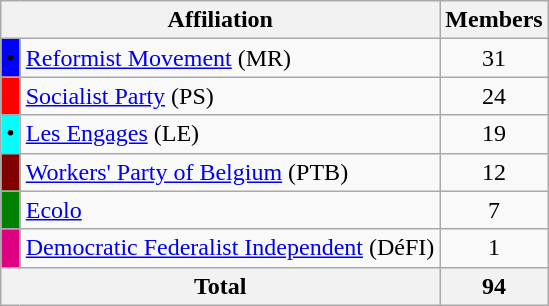<table class="wikitable">
<tr>
<th colspan="2">Affiliation</th>
<th>Members</th>
</tr>
<tr>
<td style="background-color:blue;"><span>•</span></td>
<td><a href='#'>Reformist Movement</a> (MR)</td>
<td style="text-align:center;">31</td>
</tr>
<tr>
<td style="background-color:red;"></td>
<td><a href='#'>Socialist Party</a> (PS)</td>
<td style="text-align:center;">24</td>
</tr>
<tr>
<td style="background-color:aqua;"><span>•</span></td>
<td><a href='#'>Les Engages</a> (LE)</td>
<td style="text-align:center;">19</td>
</tr>
<tr>
<td style="background-color:maroon"></td>
<td><a href='#'>Workers' Party of Belgium</a> (PTB)</td>
<td style="text-align:center;">12</td>
</tr>
<tr>
<td style="background-color:green;"><span></span></td>
<td><a href='#'>Ecolo</a></td>
<td style="text-align:center;">7</td>
</tr>
<tr>
<td style="background-color:#DD0081"></td>
<td><a href='#'>Democratic Federalist Independent</a> (DéFI)</td>
<td style="text-align:center;">1</td>
</tr>
<tr>
<th colspan="2">Total</th>
<th>94</th>
</tr>
</table>
